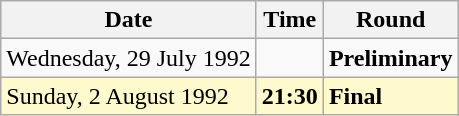<table class="wikitable">
<tr>
<th>Date</th>
<th>Time</th>
<th>Round</th>
</tr>
<tr>
<td>Wednesday, 29 July 1992</td>
<td></td>
<td><strong>Preliminary</strong></td>
</tr>
<tr style=background:lemonchiffon>
<td>Sunday, 2 August 1992</td>
<td><strong>21:30</strong></td>
<td><strong>Final</strong></td>
</tr>
</table>
